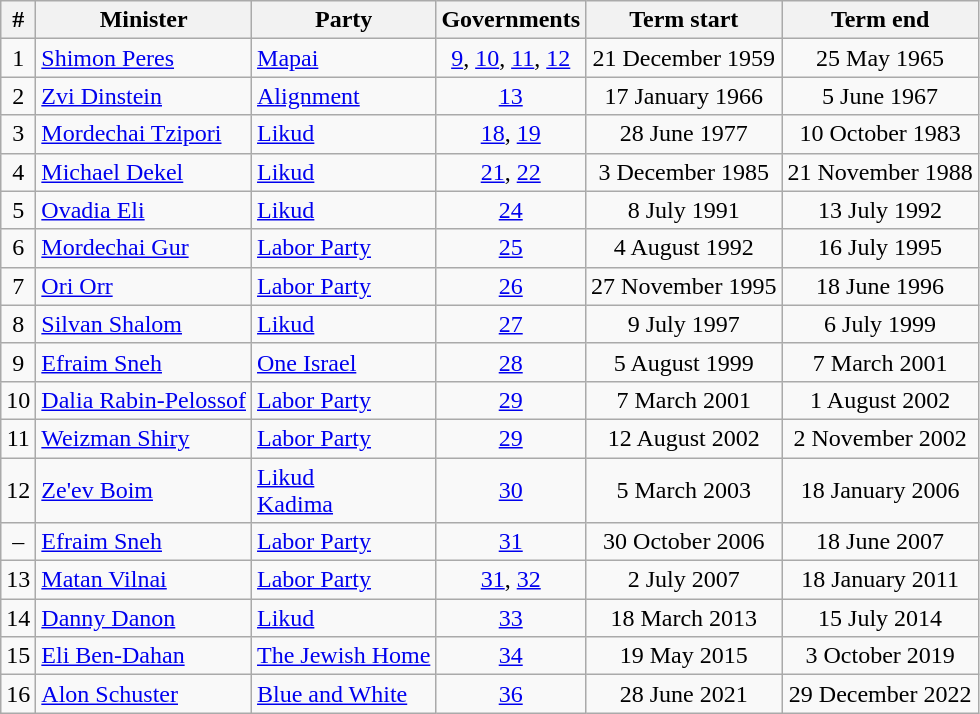<table class=wikitable style=text-align:center>
<tr>
<th>#</th>
<th>Minister</th>
<th>Party</th>
<th>Governments</th>
<th>Term start</th>
<th>Term end</th>
</tr>
<tr>
<td>1</td>
<td align=left><a href='#'>Shimon Peres</a></td>
<td align=left><a href='#'>Mapai</a></td>
<td><a href='#'>9</a>, <a href='#'>10</a>, <a href='#'>11</a>, <a href='#'>12</a></td>
<td>21 December 1959</td>
<td>25 May 1965</td>
</tr>
<tr>
<td>2</td>
<td align=left><a href='#'>Zvi Dinstein</a></td>
<td align=left><a href='#'>Alignment</a></td>
<td><a href='#'>13</a></td>
<td>17 January 1966</td>
<td>5 June 1967</td>
</tr>
<tr>
<td>3</td>
<td align=left><a href='#'>Mordechai Tzipori</a></td>
<td align=left><a href='#'>Likud</a></td>
<td><a href='#'>18</a>, <a href='#'>19</a></td>
<td>28 June 1977</td>
<td>10 October 1983</td>
</tr>
<tr>
<td>4</td>
<td align=left><a href='#'>Michael Dekel</a></td>
<td align=left><a href='#'>Likud</a></td>
<td><a href='#'>21</a>, <a href='#'>22</a></td>
<td>3 December 1985</td>
<td>21 November 1988</td>
</tr>
<tr>
<td>5</td>
<td align=left><a href='#'>Ovadia Eli</a></td>
<td align=left><a href='#'>Likud</a></td>
<td><a href='#'>24</a></td>
<td>8 July 1991</td>
<td>13 July 1992</td>
</tr>
<tr>
<td>6</td>
<td align=left><a href='#'>Mordechai Gur</a></td>
<td align=left><a href='#'>Labor Party</a></td>
<td><a href='#'>25</a></td>
<td>4 August 1992</td>
<td>16 July 1995</td>
</tr>
<tr>
<td>7</td>
<td align=left><a href='#'>Ori Orr</a></td>
<td align=left><a href='#'>Labor Party</a></td>
<td><a href='#'>26</a></td>
<td>27 November 1995</td>
<td>18 June 1996</td>
</tr>
<tr>
<td>8</td>
<td align=left><a href='#'>Silvan Shalom</a></td>
<td align=left><a href='#'>Likud</a></td>
<td><a href='#'>27</a></td>
<td>9 July 1997</td>
<td>6 July 1999</td>
</tr>
<tr>
<td>9</td>
<td align=left><a href='#'>Efraim Sneh</a></td>
<td align=left><a href='#'>One Israel</a></td>
<td><a href='#'>28</a></td>
<td>5 August 1999</td>
<td>7 March 2001</td>
</tr>
<tr>
<td>10</td>
<td align=left><a href='#'>Dalia Rabin-Pelossof</a></td>
<td align=left><a href='#'>Labor Party</a></td>
<td><a href='#'>29</a></td>
<td>7 March 2001</td>
<td>1 August 2002</td>
</tr>
<tr>
<td>11</td>
<td align=left><a href='#'>Weizman Shiry</a></td>
<td align=left><a href='#'>Labor Party</a></td>
<td><a href='#'>29</a></td>
<td>12 August 2002</td>
<td>2 November 2002</td>
</tr>
<tr>
<td>12</td>
<td align=left><a href='#'>Ze'ev Boim</a></td>
<td align=left><a href='#'>Likud</a><br><a href='#'>Kadima</a></td>
<td><a href='#'>30</a></td>
<td>5 March 2003</td>
<td>18 January 2006</td>
</tr>
<tr>
<td>–</td>
<td align=left><a href='#'>Efraim Sneh</a></td>
<td align=left><a href='#'>Labor Party</a></td>
<td><a href='#'>31</a></td>
<td>30 October 2006</td>
<td>18 June 2007</td>
</tr>
<tr>
<td>13</td>
<td align=left><a href='#'>Matan Vilnai</a></td>
<td align=left><a href='#'>Labor Party</a></td>
<td><a href='#'>31</a>, <a href='#'>32</a></td>
<td>2 July 2007</td>
<td>18 January 2011</td>
</tr>
<tr>
<td>14</td>
<td align=left><a href='#'>Danny Danon</a></td>
<td align=left><a href='#'>Likud</a></td>
<td><a href='#'>33</a></td>
<td>18 March 2013</td>
<td>15 July 2014</td>
</tr>
<tr>
<td>15</td>
<td align=left><a href='#'>Eli Ben-Dahan</a></td>
<td align=left><a href='#'>The Jewish Home</a></td>
<td><a href='#'>34</a></td>
<td>19 May 2015</td>
<td>3 October 2019</td>
</tr>
<tr>
<td>16</td>
<td align=left><a href='#'>Alon Schuster</a></td>
<td align=left><a href='#'>Blue and White</a></td>
<td><a href='#'>36</a></td>
<td>28 June 2021</td>
<td>29 December 2022</td>
</tr>
</table>
